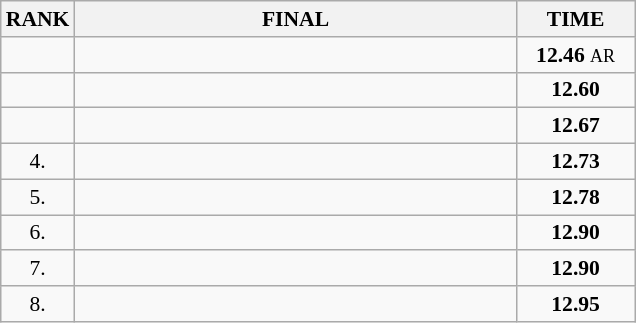<table class="wikitable" style="border-collapse: collapse; font-size: 90%;">
<tr>
<th>RANK</th>
<th style="width: 20em">FINAL</th>
<th style="width: 5em">TIME</th>
</tr>
<tr>
<td align="center"></td>
<td></td>
<td align="center"><strong>12.46</strong> <small>AR</small></td>
</tr>
<tr>
<td align="center"></td>
<td></td>
<td align="center"><strong>12.60</strong></td>
</tr>
<tr>
<td align="center"></td>
<td></td>
<td align="center"><strong>12.67</strong></td>
</tr>
<tr>
<td align="center">4.</td>
<td></td>
<td align="center"><strong>12.73</strong></td>
</tr>
<tr>
<td align="center">5.</td>
<td></td>
<td align="center"><strong>12.78</strong></td>
</tr>
<tr>
<td align="center">6.</td>
<td></td>
<td align="center"><strong>12.90</strong></td>
</tr>
<tr>
<td align="center">7.</td>
<td></td>
<td align="center"><strong>12.90</strong></td>
</tr>
<tr>
<td align="center">8.</td>
<td></td>
<td align="center"><strong>12.95</strong></td>
</tr>
</table>
